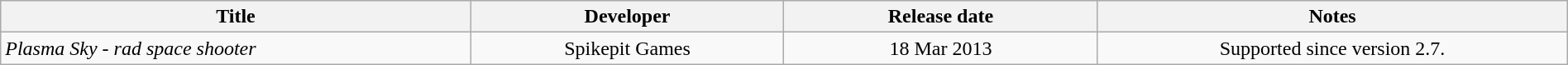<table class="wikitable sortable" style="width:100%;">
<tr>
<th style="width:30%;">Title</th>
<th style="width:20%;">Developer</th>
<th style="width:20%;">Release date</th>
<th style="width:30%;" class="unsortable">Notes</th>
</tr>
<tr align=center>
<td align=left><em>Plasma Sky - rad space shooter</em></td>
<td>Spikepit Games</td>
<td>18 Mar 2013</td>
<td>Supported since version 2.7.</td>
</tr>
</table>
